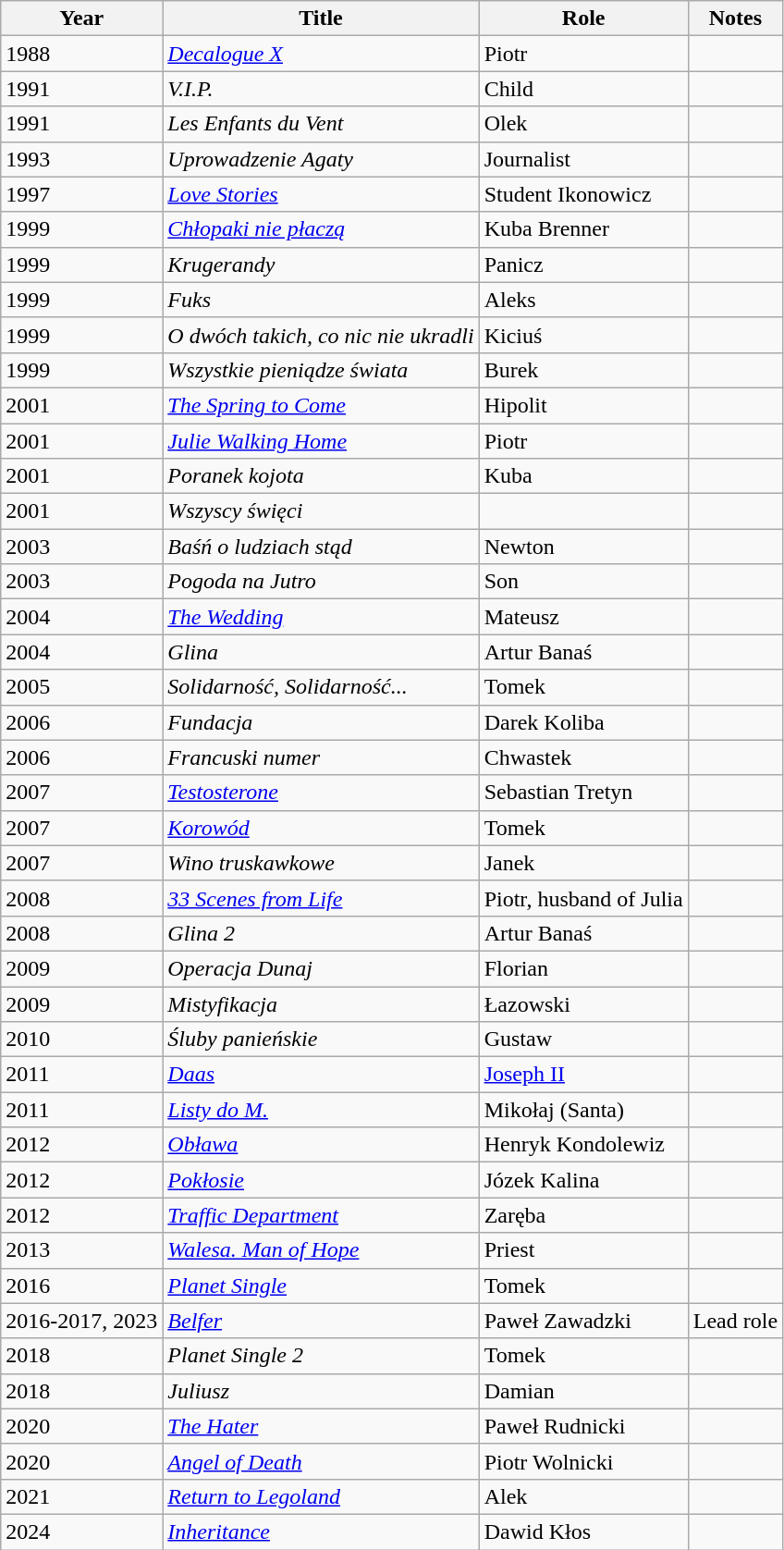<table class="wikitable sortable">
<tr>
<th>Year</th>
<th>Title</th>
<th>Role</th>
<th class="unsortable">Notes</th>
</tr>
<tr>
<td>1988</td>
<td><em><a href='#'>Decalogue X</a></em></td>
<td>Piotr</td>
<td></td>
</tr>
<tr>
<td>1991</td>
<td><em>V.I.P.</em></td>
<td>Child</td>
<td></td>
</tr>
<tr>
<td>1991</td>
<td><em>Les Enfants du Vent</em></td>
<td>Olek</td>
<td></td>
</tr>
<tr>
<td>1993</td>
<td><em>Uprowadzenie Agaty</em></td>
<td>Journalist</td>
<td></td>
</tr>
<tr>
<td>1997</td>
<td><em><a href='#'>Love Stories</a></em></td>
<td>Student Ikonowicz</td>
<td></td>
</tr>
<tr>
<td>1999</td>
<td><em><a href='#'>Chłopaki nie płaczą</a></em></td>
<td>Kuba Brenner</td>
<td></td>
</tr>
<tr>
<td>1999</td>
<td><em>Krugerandy</em></td>
<td>Panicz</td>
<td></td>
</tr>
<tr>
<td>1999</td>
<td><em>Fuks</em></td>
<td>Aleks</td>
<td></td>
</tr>
<tr>
<td>1999</td>
<td><em>O dwóch takich, co nic nie ukradli</em></td>
<td>Kiciuś</td>
<td></td>
</tr>
<tr>
<td>1999</td>
<td><em>Wszystkie pieniądze świata</em></td>
<td>Burek</td>
<td></td>
</tr>
<tr>
<td>2001</td>
<td><em><a href='#'>The Spring to Come</a></em></td>
<td>Hipolit</td>
<td></td>
</tr>
<tr>
<td>2001</td>
<td><em><a href='#'>Julie Walking Home</a></em></td>
<td>Piotr</td>
<td></td>
</tr>
<tr>
<td>2001</td>
<td><em>Poranek kojota</em></td>
<td>Kuba</td>
<td></td>
</tr>
<tr>
<td>2001</td>
<td><em>Wszyscy święci</em></td>
<td></td>
<td></td>
</tr>
<tr>
<td>2003</td>
<td><em>Baśń o ludziach stąd</em></td>
<td>Newton</td>
<td></td>
</tr>
<tr>
<td>2003</td>
<td><em>Pogoda na Jutro</em></td>
<td>Son</td>
<td></td>
</tr>
<tr>
<td>2004</td>
<td><em><a href='#'>The Wedding</a></em></td>
<td>Mateusz</td>
<td></td>
</tr>
<tr>
<td>2004</td>
<td><em>Glina</em></td>
<td>Artur Banaś</td>
<td></td>
</tr>
<tr>
<td>2005</td>
<td><em>Solidarność, Solidarność...</em></td>
<td>Tomek</td>
<td></td>
</tr>
<tr>
<td>2006</td>
<td><em>Fundacja</em></td>
<td>Darek Koliba</td>
<td></td>
</tr>
<tr>
<td>2006</td>
<td><em>Francuski numer</em></td>
<td>Chwastek</td>
<td></td>
</tr>
<tr>
<td>2007</td>
<td><em><a href='#'>Testosterone</a></em></td>
<td>Sebastian Tretyn</td>
<td></td>
</tr>
<tr>
<td>2007</td>
<td><em><a href='#'>Korowód</a></em></td>
<td>Tomek</td>
<td></td>
</tr>
<tr>
<td>2007</td>
<td><em>Wino truskawkowe</em></td>
<td>Janek</td>
<td></td>
</tr>
<tr>
<td>2008</td>
<td><em><a href='#'>33 Scenes from Life</a></em></td>
<td>Piotr, husband of Julia</td>
<td></td>
</tr>
<tr>
<td>2008</td>
<td><em>Glina 2</em></td>
<td>Artur Banaś</td>
<td></td>
</tr>
<tr>
<td>2009</td>
<td><em>Operacja Dunaj</em></td>
<td>Florian</td>
<td></td>
</tr>
<tr>
<td>2009</td>
<td><em>Mistyfikacja</em></td>
<td>Łazowski</td>
<td></td>
</tr>
<tr>
<td>2010</td>
<td><em>Śluby panieńskie</em></td>
<td>Gustaw</td>
<td></td>
</tr>
<tr>
<td>2011</td>
<td><em><a href='#'>Daas</a></em></td>
<td><a href='#'>Joseph II</a></td>
<td></td>
</tr>
<tr>
<td>2011</td>
<td><em><a href='#'>Listy do M.</a></em></td>
<td>Mikołaj (Santa)</td>
<td></td>
</tr>
<tr>
<td>2012</td>
<td><em><a href='#'>Obława</a></em></td>
<td>Henryk Kondolewiz</td>
<td></td>
</tr>
<tr>
<td>2012</td>
<td><em><a href='#'>Pokłosie</a> </em></td>
<td>Józek Kalina</td>
<td></td>
</tr>
<tr>
<td>2012</td>
<td><em><a href='#'>Traffic Department</a></em></td>
<td>Zaręba</td>
<td></td>
</tr>
<tr>
<td>2013</td>
<td><em><a href='#'>Walesa. Man of Hope</a></em></td>
<td>Priest</td>
<td></td>
</tr>
<tr>
<td>2016</td>
<td><em><a href='#'>Planet Single</a></em></td>
<td>Tomek</td>
<td></td>
</tr>
<tr>
<td>2016-2017, 2023</td>
<td><em><a href='#'>Belfer</a></em></td>
<td>Paweł Zawadzki</td>
<td>Lead role</td>
</tr>
<tr>
<td>2018</td>
<td><em>Planet Single 2</em></td>
<td>Tomek</td>
<td></td>
</tr>
<tr>
<td>2018</td>
<td><em>Juliusz</em></td>
<td>Damian</td>
<td></td>
</tr>
<tr>
<td>2020</td>
<td><em><a href='#'>The Hater</a></em></td>
<td>Paweł Rudnicki</td>
<td></td>
</tr>
<tr>
<td>2020</td>
<td><em><a href='#'>Angel of Death</a></em></td>
<td>Piotr Wolnicki</td>
<td></td>
</tr>
<tr>
<td>2021</td>
<td><em><a href='#'>Return to Legoland</a></em></td>
<td>Alek</td>
<td></td>
</tr>
<tr>
<td>2024</td>
<td><em><a href='#'>Inheritance</a></em></td>
<td>Dawid Kłos</td>
<td></td>
</tr>
</table>
